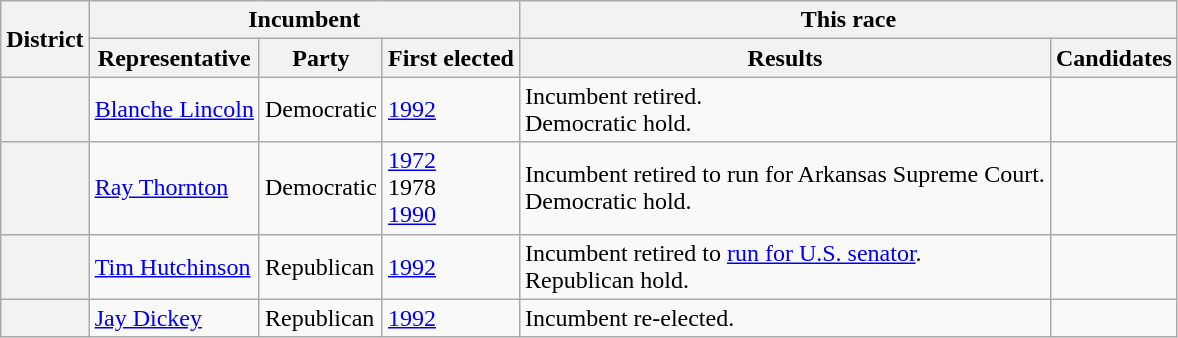<table class=wikitable>
<tr>
<th rowspan=2>District</th>
<th colspan=3>Incumbent</th>
<th colspan=2>This race</th>
</tr>
<tr>
<th>Representative</th>
<th>Party</th>
<th>First elected</th>
<th>Results</th>
<th>Candidates</th>
</tr>
<tr>
<th></th>
<td><a href='#'>Blanche Lincoln</a></td>
<td>Democratic</td>
<td><a href='#'>1992</a></td>
<td>Incumbent retired.<br>Democratic hold.</td>
<td nowrap></td>
</tr>
<tr>
<th></th>
<td><a href='#'>Ray Thornton</a></td>
<td>Democratic</td>
<td><a href='#'>1972</a><br>1978 <br><a href='#'>1990</a></td>
<td>Incumbent retired to run for Arkansas Supreme Court.<br>Democratic hold.</td>
<td nowrap></td>
</tr>
<tr>
<th></th>
<td><a href='#'>Tim Hutchinson</a></td>
<td>Republican</td>
<td><a href='#'>1992</a></td>
<td>Incumbent retired to <a href='#'>run for U.S. senator</a>.<br>Republican hold.</td>
<td nowrap></td>
</tr>
<tr>
<th></th>
<td><a href='#'>Jay Dickey</a></td>
<td>Republican</td>
<td><a href='#'>1992</a></td>
<td>Incumbent re-elected.</td>
<td nowrap></td>
</tr>
</table>
